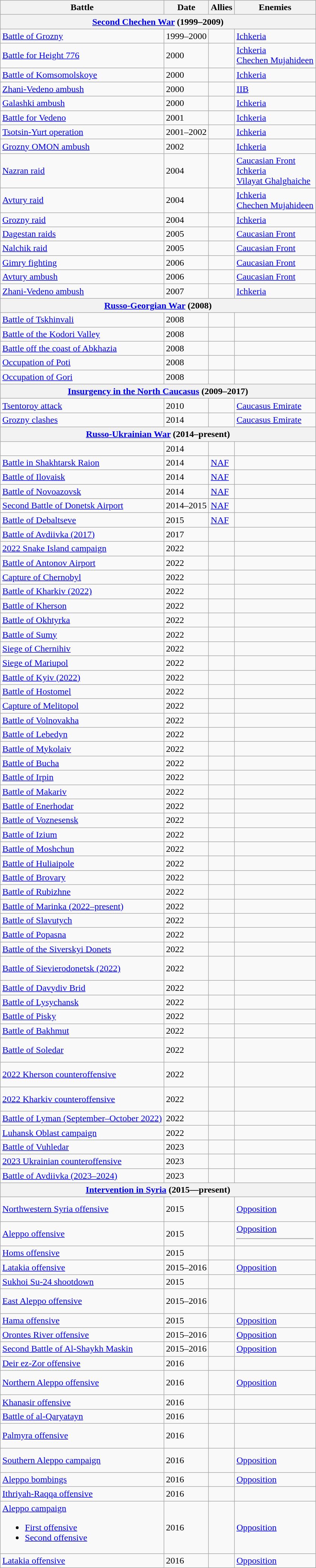<table class="wikitable">
<tr>
<th>Battle</th>
<th>Date</th>
<th>Allies</th>
<th>Enemies</th>
</tr>
<tr>
<th colspan="6"><a href='#'>Second Chechen War</a> (1999–2009)</th>
</tr>
<tr>
<td><a href='#'>Battle of Grozny</a></td>
<td>1999–2000</td>
<td></td>
<td> <a href='#'>Ichkeria</a><br></td>
</tr>
<tr>
<td><a href='#'>Battle for Height 776</a></td>
<td>2000</td>
<td></td>
<td> <a href='#'>Ichkeria</a><br> <a href='#'>Chechen Mujahideen</a></td>
</tr>
<tr>
<td><a href='#'>Battle of Komsomolskoye</a></td>
<td>2000</td>
<td></td>
<td> <a href='#'>Ichkeria</a></td>
</tr>
<tr>
<td><a href='#'>Zhani-Vedeno ambush</a></td>
<td>2000</td>
<td></td>
<td> <a href='#'>IIB</a></td>
</tr>
<tr>
<td><a href='#'>Galashki ambush</a></td>
<td>2000</td>
<td></td>
<td> <a href='#'>Ichkeria</a></td>
</tr>
<tr>
<td><a href='#'>Battle for Vedeno</a></td>
<td>2001</td>
<td></td>
<td> <a href='#'>Ichkeria</a></td>
</tr>
<tr>
<td><a href='#'>Tsotsin-Yurt operation</a></td>
<td>2001–2002</td>
<td></td>
<td> <a href='#'>Ichkeria</a></td>
</tr>
<tr>
<td><a href='#'>Grozny OMON ambush</a></td>
<td>2002</td>
<td></td>
<td> <a href='#'>Ichkeria</a></td>
</tr>
<tr>
<td><a href='#'>Nazran raid</a></td>
<td>2004</td>
<td></td>
<td> <a href='#'>Caucasian Front</a><br> <a href='#'>Ichkeria</a><br><a href='#'>Vilayat Ghalghaiche</a></td>
</tr>
<tr>
<td><a href='#'>Avtury raid</a></td>
<td>2004</td>
<td></td>
<td> <a href='#'>Ichkeria</a><br> <a href='#'>Chechen Mujahideen</a></td>
</tr>
<tr>
<td><a href='#'>Grozny raid</a></td>
<td>2004</td>
<td></td>
<td> <a href='#'>Ichkeria</a></td>
</tr>
<tr>
<td><a href='#'>Dagestan raids</a></td>
<td>2005</td>
<td></td>
<td> <a href='#'>Caucasian Front</a></td>
</tr>
<tr>
<td><a href='#'>Nalchik raid</a></td>
<td>2005</td>
<td></td>
<td> <a href='#'>Caucasian Front</a></td>
</tr>
<tr>
<td><a href='#'>Gimry fighting</a></td>
<td>2006</td>
<td></td>
<td> <a href='#'>Caucasian Front</a></td>
</tr>
<tr>
<td><a href='#'>Avtury ambush</a></td>
<td>2006</td>
<td></td>
<td> <a href='#'>Caucasian Front</a></td>
</tr>
<tr>
<td><a href='#'>Zhani-Vedeno ambush</a></td>
<td>2007</td>
<td></td>
<td> <a href='#'>Ichkeria</a></td>
</tr>
<tr>
<th colspan="6"><a href='#'>Russo-Georgian War</a> (2008)</th>
</tr>
<tr>
<td><a href='#'>Battle of Tskhinvali</a></td>
<td>2008</td>
<td><br></td>
<td></td>
</tr>
<tr>
<td><a href='#'>Battle of the Kodori Valley</a></td>
<td>2008</td>
<td><br></td>
<td></td>
</tr>
<tr>
<td><a href='#'>Battle off the coast of Abkhazia</a></td>
<td>2008</td>
<td></td>
<td></td>
</tr>
<tr>
<td><a href='#'>Occupation of Poti</a></td>
<td>2008</td>
<td></td>
<td></td>
</tr>
<tr>
<td><a href='#'>Occupation of Gori</a></td>
<td>2008</td>
<td><br></td>
<td></td>
</tr>
<tr>
<th colspan="6"><a href='#'>Insurgency in the North Caucasus</a> (2009–2017)</th>
</tr>
<tr>
<td><a href='#'>Tsentoroy attack</a></td>
<td>2010</td>
<td></td>
<td> <a href='#'>Caucasus Emirate</a></td>
</tr>
<tr>
<td><a href='#'>Grozny clashes</a></td>
<td>2014</td>
<td></td>
<td> <a href='#'>Caucasus Emirate</a></td>
</tr>
<tr>
<th colspan="6"><a href='#'>Russo-Ukrainian War</a> (2014–present)</th>
</tr>
<tr>
<td></td>
<td>2014</td>
<td></td>
<td></td>
</tr>
<tr>
<td><a href='#'>Battle in Shakhtarsk Raion</a></td>
<td>2014</td>
<td> <a href='#'>NAF</a><br></td>
<td></td>
</tr>
<tr>
<td><a href='#'>Battle of Ilovaisk</a></td>
<td>2014</td>
<td> <a href='#'>NAF</a><br></td>
<td></td>
</tr>
<tr>
<td><a href='#'>Battle of Novoazovsk</a></td>
<td>2014</td>
<td> <a href='#'>NAF</a><br></td>
<td></td>
</tr>
<tr>
<td><a href='#'>Second Battle of Donetsk Airport</a></td>
<td>2014–2015</td>
<td> <a href='#'>NAF</a><br></td>
<td></td>
</tr>
<tr>
<td><a href='#'>Battle of Debaltseve</a></td>
<td>2015</td>
<td> <a href='#'>NAF</a><br></td>
<td></td>
</tr>
<tr>
<td><a href='#'>Battle of Avdiivka (2017)</a></td>
<td>2017</td>
<td><br></td>
<td></td>
</tr>
<tr>
<td><a href='#'>2022 Snake Island campaign</a></td>
<td>2022</td>
<td></td>
<td></td>
</tr>
<tr>
<td><a href='#'>Battle of Antonov Airport</a></td>
<td>2022</td>
<td></td>
<td></td>
</tr>
<tr>
<td><a href='#'>Capture of Chernobyl</a></td>
<td>2022</td>
<td></td>
<td></td>
</tr>
<tr>
<td><a href='#'>Battle of Kharkiv (2022)</a></td>
<td>2022</td>
<td></td>
<td></td>
</tr>
<tr>
<td><a href='#'>Battle of Kherson</a></td>
<td>2022</td>
<td></td>
<td></td>
</tr>
<tr>
<td><a href='#'>Battle of Okhtyrka</a></td>
<td>2022</td>
<td></td>
<td></td>
</tr>
<tr>
<td><a href='#'>Battle of Sumy</a></td>
<td>2022</td>
<td></td>
<td></td>
</tr>
<tr>
<td><a href='#'>Siege of Chernihiv</a></td>
<td>2022</td>
<td></td>
<td></td>
</tr>
<tr>
<td><a href='#'>Siege of Mariupol</a></td>
<td>2022</td>
<td><br></td>
<td></td>
</tr>
<tr>
<td><a href='#'>Battle of Kyiv (2022)</a></td>
<td>2022</td>
<td></td>
<td></td>
</tr>
<tr>
<td><a href='#'>Battle of Hostomel</a></td>
<td>2022</td>
<td></td>
<td></td>
</tr>
<tr>
<td><a href='#'>Capture of Melitopol</a></td>
<td>2022</td>
<td></td>
<td></td>
</tr>
<tr>
<td><a href='#'>Battle of Volnovakha</a></td>
<td>2022</td>
<td><br></td>
<td></td>
</tr>
<tr>
<td><a href='#'>Battle of Lebedyn</a></td>
<td>2022</td>
<td></td>
<td></td>
</tr>
<tr>
<td><a href='#'>Battle of Mykolaiv</a></td>
<td>2022</td>
<td></td>
<td></td>
</tr>
<tr>
<td><a href='#'>Battle of Bucha</a></td>
<td>2022</td>
<td></td>
<td></td>
</tr>
<tr>
<td><a href='#'>Battle of Irpin</a></td>
<td>2022</td>
<td></td>
<td></td>
</tr>
<tr>
<td><a href='#'>Battle of Makariv</a></td>
<td>2022</td>
<td></td>
<td></td>
</tr>
<tr>
<td><a href='#'>Battle of Enerhodar</a></td>
<td>2022</td>
<td></td>
<td></td>
</tr>
<tr>
<td><a href='#'>Battle of Voznesensk</a></td>
<td>2022</td>
<td></td>
<td></td>
</tr>
<tr>
<td><a href='#'>Battle of Izium</a></td>
<td>2022</td>
<td></td>
<td></td>
</tr>
<tr>
<td><a href='#'>Battle of Moshchun</a></td>
<td>2022</td>
<td></td>
<td></td>
</tr>
<tr>
<td><a href='#'>Battle of Huliaipole</a></td>
<td>2022</td>
<td></td>
<td></td>
</tr>
<tr>
<td><a href='#'>Battle of Brovary</a></td>
<td>2022</td>
<td></td>
<td></td>
</tr>
<tr>
<td><a href='#'>Battle of Rubizhne</a></td>
<td>2022</td>
<td><br></td>
<td></td>
</tr>
<tr>
<td><a href='#'>Battle of Marinka (2022–present)</a></td>
<td>2022</td>
<td><br></td>
<td></td>
</tr>
<tr>
<td><a href='#'>Battle of Slavutych</a></td>
<td>2022</td>
<td></td>
<td></td>
</tr>
<tr>
<td><a href='#'>Battle of Popasna</a></td>
<td>2022</td>
<td><br></td>
<td></td>
</tr>
<tr>
<td><a href='#'>Battle of the Siverskyi Donets</a></td>
<td>2022</td>
<td></td>
<td></td>
</tr>
<tr>
<td><a href='#'>Battle of Sievierodonetsk (2022)</a></td>
<td>2022</td>
<td><br><br></td>
<td></td>
</tr>
<tr>
<td><a href='#'>Battle of Davydiv Brid</a></td>
<td>2022</td>
<td></td>
<td></td>
</tr>
<tr>
<td><a href='#'>Battle of Lysychansk</a></td>
<td>2022</td>
<td><br></td>
<td></td>
</tr>
<tr>
<td><a href='#'>Battle of Pisky</a></td>
<td>2022</td>
<td><br></td>
<td></td>
</tr>
<tr>
<td><a href='#'>Battle of Bakhmut</a></td>
<td>2022</td>
<td><br></td>
<td></td>
</tr>
<tr>
<td><a href='#'>Battle of Soledar</a></td>
<td>2022</td>
<td><br><br></td>
<td></td>
</tr>
<tr>
<td><a href='#'>2022 Kherson counteroffensive</a></td>
<td>2022</td>
<td><br><br></td>
<td></td>
</tr>
<tr>
<td><a href='#'>2022 Kharkiv counteroffensive</a></td>
<td>2022</td>
<td><br><br></td>
<td></td>
</tr>
<tr>
<td><a href='#'>Battle of Lyman (September–October 2022)</a></td>
<td>2022</td>
<td><br></td>
<td></td>
</tr>
<tr>
<td><a href='#'>Luhansk Oblast campaign</a></td>
<td>2022</td>
<td></td>
<td></td>
</tr>
<tr>
<td><a href='#'>Battle of Vuhledar</a></td>
<td>2023</td>
<td><br></td>
<td></td>
</tr>
<tr>
<td><a href='#'>2023 Ukrainian counteroffensive</a></td>
<td>2023</td>
<td></td>
<td></td>
</tr>
<tr>
<td><a href='#'>Battle of Avdiivka (2023–2024)</a></td>
<td>2023</td>
<td></td>
<td></td>
</tr>
<tr>
<th colspan="6"><a href='#'>Intervention in Syria</a> (2015––present)</th>
</tr>
<tr>
<td><a href='#'>Northwestern Syria offensive</a></td>
<td>2015</td>
<td><br><br></td>
<td> <a href='#'>Opposition</a></td>
</tr>
<tr>
<td><a href='#'>Aleppo offensive</a></td>
<td>2015</td>
<td><br><br></td>
<td> <a href='#'>Opposition</a><hr></td>
</tr>
<tr>
<td><a href='#'>Homs offensive</a></td>
<td>2015</td>
<td><br></td>
<td></td>
</tr>
<tr>
<td><a href='#'>Latakia offensive</a></td>
<td>2015–2016</td>
<td><br></td>
<td> <a href='#'>Opposition</a></td>
</tr>
<tr>
<td><a href='#'>Sukhoi Su-24 shootdown</a></td>
<td>2015</td>
<td></td>
<td></td>
</tr>
<tr>
<td><a href='#'>East Aleppo offensive</a></td>
<td>2015–2016</td>
<td><br><br></td>
<td></td>
</tr>
<tr>
<td><a href='#'>Hama offensive</a></td>
<td>2015</td>
<td><br></td>
<td> <a href='#'>Opposition</a></td>
</tr>
<tr>
<td><a href='#'>Orontes River offensive</a></td>
<td>2015–2016</td>
<td><br></td>
<td> <a href='#'>Opposition</a></td>
</tr>
<tr>
<td><a href='#'>Second Battle of Al-Shaykh Maskin</a></td>
<td>2015–2016</td>
<td><br></td>
<td> <a href='#'>Opposition</a></td>
</tr>
<tr>
<td><a href='#'>Deir ez-Zor offensive</a></td>
<td>2016</td>
<td><br></td>
<td></td>
</tr>
<tr>
<td><a href='#'>Northern Aleppo offensive</a></td>
<td>2016</td>
<td><br><br></td>
<td> <a href='#'>Opposition</a></td>
</tr>
<tr>
<td><a href='#'>Khanasir offensive</a></td>
<td>2016</td>
<td><br></td>
<td></td>
</tr>
<tr>
<td><a href='#'>Battle of al-Qaryatayn</a></td>
<td>2016</td>
<td><br></td>
<td></td>
</tr>
<tr>
<td><a href='#'>Palmyra offensive</a></td>
<td>2016</td>
<td><br><br></td>
<td></td>
</tr>
<tr>
<td><a href='#'>Southern Aleppo campaign</a></td>
<td>2016</td>
<td><br><br></td>
<td> <a href='#'>Opposition</a></td>
</tr>
<tr>
<td><a href='#'>Aleppo bombings</a></td>
<td>2016</td>
<td><br></td>
<td> <a href='#'>Opposition</a></td>
</tr>
<tr>
<td><a href='#'>Ithriyah-Raqqa offensive</a></td>
<td>2016</td>
<td><br></td>
<td></td>
</tr>
<tr>
<td><a href='#'>Aleppo campaign</a><br><ul><li><a href='#'>First offensive</a></li><li><a href='#'>Second offensive</a></li></ul></td>
<td>2016</td>
<td><br><br></td>
<td> <a href='#'>Opposition</a></td>
</tr>
<tr>
<td><a href='#'>Latakia offensive</a></td>
<td>2016</td>
<td><br></td>
<td> <a href='#'>Opposition</a></td>
</tr>
</table>
